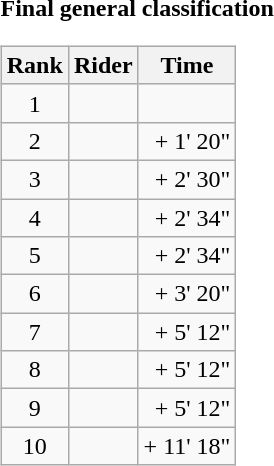<table>
<tr>
<td><strong>Final general classification</strong><br><table class="wikitable">
<tr>
<th scope="col">Rank</th>
<th scope="col">Rider</th>
<th scope="col">Time</th>
</tr>
<tr>
<td style="text-align:center;">1</td>
<td></td>
<td style="text-align:right;"></td>
</tr>
<tr>
<td style="text-align:center;">2</td>
<td></td>
<td style="text-align:right;">+ 1' 20"</td>
</tr>
<tr>
<td style="text-align:center;">3</td>
<td></td>
<td style="text-align:right;">+ 2' 30"</td>
</tr>
<tr>
<td style="text-align:center;">4</td>
<td></td>
<td style="text-align:right;">+ 2' 34"</td>
</tr>
<tr>
<td style="text-align:center;">5</td>
<td></td>
<td style="text-align:right;">+ 2' 34"</td>
</tr>
<tr>
<td style="text-align:center;">6</td>
<td></td>
<td style="text-align:right;">+ 3' 20"</td>
</tr>
<tr>
<td style="text-align:center;">7</td>
<td></td>
<td style="text-align:right;">+ 5' 12"</td>
</tr>
<tr>
<td style="text-align:center;">8</td>
<td></td>
<td style="text-align:right;">+ 5' 12"</td>
</tr>
<tr>
<td style="text-align:center;">9</td>
<td></td>
<td style="text-align:right;">+ 5' 12"</td>
</tr>
<tr>
<td style="text-align:center;">10</td>
<td></td>
<td style="text-align:right;">+ 11' 18"</td>
</tr>
</table>
</td>
</tr>
</table>
